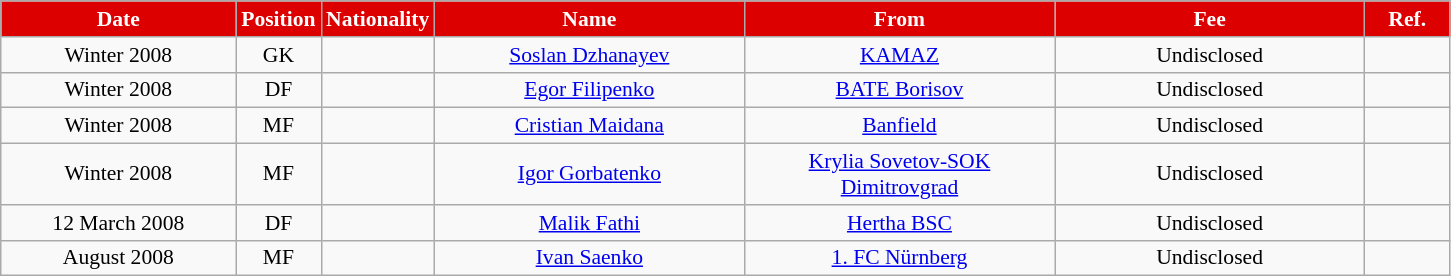<table class="wikitable"  style="text-align:center; font-size:90%; ">
<tr>
<th style="background:#DD0000; color:white; width:150px;">Date</th>
<th style="background:#DD0000; color:white; width:50px;">Position</th>
<th style="background:#DD0000; color:white; width:50px;">Nationality</th>
<th style="background:#DD0000; color:white; width:200px;">Name</th>
<th style="background:#DD0000; color:white; width:200px;">From</th>
<th style="background:#DD0000; color:white; width:200px;">Fee</th>
<th style="background:#DD0000; color:white; width:50px;">Ref.</th>
</tr>
<tr>
<td>Winter 2008</td>
<td>GK</td>
<td></td>
<td><a href='#'>Soslan Dzhanayev</a></td>
<td><a href='#'>KAMAZ</a></td>
<td>Undisclosed</td>
<td></td>
</tr>
<tr>
<td>Winter 2008</td>
<td>DF</td>
<td></td>
<td><a href='#'>Egor Filipenko</a></td>
<td><a href='#'>BATE Borisov</a></td>
<td>Undisclosed</td>
<td></td>
</tr>
<tr>
<td>Winter 2008</td>
<td>MF</td>
<td></td>
<td><a href='#'>Cristian Maidana</a></td>
<td><a href='#'>Banfield</a></td>
<td>Undisclosed</td>
<td></td>
</tr>
<tr>
<td>Winter 2008</td>
<td>MF</td>
<td></td>
<td><a href='#'>Igor Gorbatenko</a></td>
<td><a href='#'>Krylia Sovetov-SOK Dimitrovgrad</a></td>
<td>Undisclosed</td>
<td></td>
</tr>
<tr>
<td>12 March 2008</td>
<td>DF</td>
<td></td>
<td><a href='#'>Malik Fathi</a></td>
<td><a href='#'>Hertha BSC</a></td>
<td>Undisclosed</td>
<td></td>
</tr>
<tr>
<td>August 2008</td>
<td>MF</td>
<td></td>
<td><a href='#'>Ivan Saenko</a></td>
<td><a href='#'>1. FC Nürnberg</a></td>
<td>Undisclosed</td>
<td></td>
</tr>
</table>
